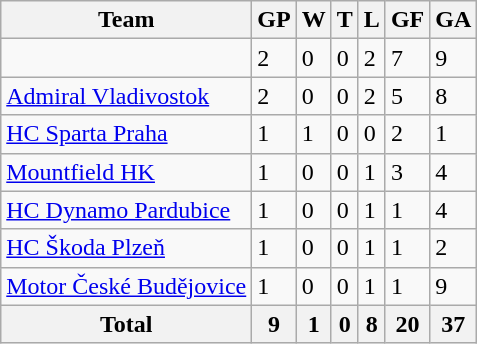<table class="wikitable">
<tr>
<th>Team</th>
<th>GP</th>
<th>W</th>
<th>T</th>
<th>L</th>
<th>GF</th>
<th>GA</th>
</tr>
<tr>
<td></td>
<td>2</td>
<td>0</td>
<td>0</td>
<td>2</td>
<td>7</td>
<td>9</td>
</tr>
<tr>
<td> <a href='#'>Admiral Vladivostok</a></td>
<td>2</td>
<td>0</td>
<td>0</td>
<td>2</td>
<td>5</td>
<td>8</td>
</tr>
<tr>
<td> <a href='#'>HC Sparta Praha</a></td>
<td>1</td>
<td>1</td>
<td>0</td>
<td>0</td>
<td>2</td>
<td>1</td>
</tr>
<tr>
<td> <a href='#'>Mountfield HK</a></td>
<td>1</td>
<td>0</td>
<td>0</td>
<td>1</td>
<td>3</td>
<td>4</td>
</tr>
<tr>
<td> <a href='#'>HC Dynamo Pardubice</a></td>
<td>1</td>
<td>0</td>
<td>0</td>
<td>1</td>
<td>1</td>
<td>4</td>
</tr>
<tr>
<td> <a href='#'>HC Škoda Plzeň</a></td>
<td>1</td>
<td>0</td>
<td>0</td>
<td>1</td>
<td>1</td>
<td>2</td>
</tr>
<tr>
<td> <a href='#'>Motor České Budějovice</a></td>
<td>1</td>
<td>0</td>
<td>0</td>
<td>1</td>
<td>1</td>
<td>9</td>
</tr>
<tr class="sortbottom">
<th>Total</th>
<th>9</th>
<th>1</th>
<th>0</th>
<th>8</th>
<th>20</th>
<th>37</th>
</tr>
</table>
